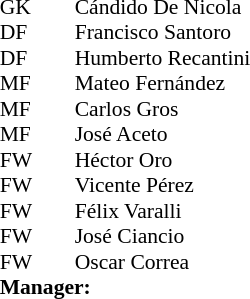<table cellspacing="0" cellpadding="0" style="font-size:90%; margin:0.2em auto;">
<tr>
<th width="25"></th>
<th width="25"></th>
</tr>
<tr>
<td>GK</td>
<td></td>
<td>Cándido De Nicola</td>
</tr>
<tr>
<td>DF</td>
<td></td>
<td>Francisco Santoro</td>
</tr>
<tr>
<td>DF</td>
<td></td>
<td>Humberto Recantini</td>
</tr>
<tr>
<td>MF</td>
<td></td>
<td>Mateo Fernández</td>
</tr>
<tr>
<td>MF</td>
<td></td>
<td>Carlos Gros</td>
</tr>
<tr>
<td>MF</td>
<td></td>
<td>José Aceto</td>
</tr>
<tr>
<td>FW</td>
<td></td>
<td>Héctor Oro</td>
</tr>
<tr>
<td>FW</td>
<td></td>
<td>Vicente Pérez</td>
</tr>
<tr>
<td>FW</td>
<td></td>
<td>Félix Varalli</td>
</tr>
<tr>
<td>FW</td>
<td></td>
<td>José Ciancio</td>
</tr>
<tr>
<td>FW</td>
<td></td>
<td>Oscar Correa</td>
</tr>
<tr>
<td colspan=3><strong>Manager:</strong></td>
</tr>
<tr>
<td colspan=4></td>
</tr>
</table>
